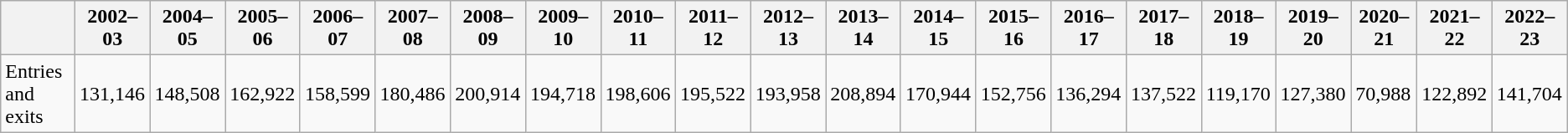<table class="wikitable">
<tr>
<th></th>
<th>2002–03</th>
<th>2004–05</th>
<th>2005–06</th>
<th>2006–07</th>
<th>2007–08</th>
<th>2008–09</th>
<th>2009–10</th>
<th>2010–11</th>
<th>2011–12</th>
<th>2012–13</th>
<th>2013–14</th>
<th>2014–15</th>
<th>2015–16</th>
<th>2016–17</th>
<th>2017–18</th>
<th>2018–19</th>
<th>2019–20</th>
<th>2020–21</th>
<th>2021–22</th>
<th>2022–23</th>
</tr>
<tr>
<td>Entries and exits</td>
<td>131,146</td>
<td>148,508</td>
<td>162,922</td>
<td>158,599</td>
<td>180,486</td>
<td>200,914</td>
<td>194,718</td>
<td>198,606</td>
<td>195,522</td>
<td>193,958</td>
<td>208,894</td>
<td>170,944</td>
<td>152,756</td>
<td>136,294</td>
<td>137,522</td>
<td>119,170</td>
<td>127,380</td>
<td>70,988</td>
<td>122,892</td>
<td>141,704</td>
</tr>
</table>
